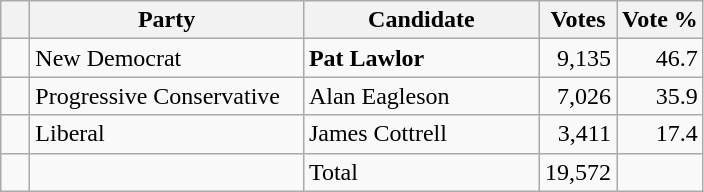<table class="wikitable">
<tr>
<th></th>
<th scope="col" width="175">Party</th>
<th scope="col" width="150">Candidate</th>
<th>Votes</th>
<th>Vote %</th>
</tr>
<tr>
<td>   </td>
<td>New Democrat</td>
<td><strong>Pat Lawlor</strong></td>
<td align=right>9,135</td>
<td align=right>46.7</td>
</tr>
<tr |>
<td>   </td>
<td>Progressive Conservative</td>
<td>Alan Eagleson</td>
<td align=right>7,026</td>
<td align=right>35.9</td>
</tr>
<tr>
<td>   </td>
<td>Liberal</td>
<td>James Cottrell</td>
<td align=right>3,411</td>
<td align=right>17.4</td>
</tr>
<tr>
<td></td>
<td></td>
<td>Total</td>
<td align=right>19,572</td>
<td></td>
</tr>
</table>
